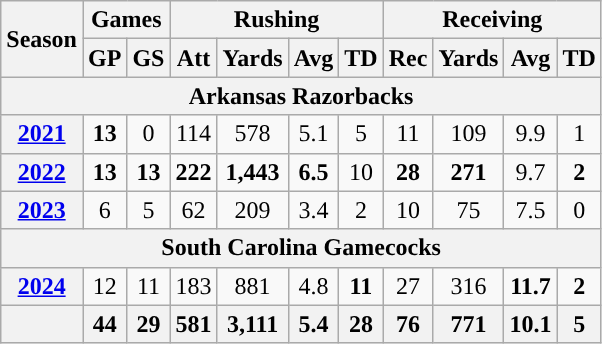<table class="wikitable" style="text-align:center;">
<tr>
<th rowspan="2">Season</th>
<th colspan="2">Games</th>
<th colspan="4">Rushing</th>
<th colspan="4">Receiving</th>
</tr>
<tr>
<th>GP</th>
<th>GS</th>
<th>Att</th>
<th>Yards</th>
<th>Avg</th>
<th>TD</th>
<th>Rec</th>
<th>Yards</th>
<th>Avg</th>
<th>TD</th>
</tr>
<tr>
<th colspan="11">Arkansas Razorbacks</th>
</tr>
<tr>
<th><a href='#'>2021</a></th>
<td><strong>13</strong></td>
<td>0</td>
<td>114</td>
<td>578</td>
<td>5.1</td>
<td>5</td>
<td>11</td>
<td>109</td>
<td>9.9</td>
<td>1</td>
</tr>
<tr>
<th><a href='#'>2022</a></th>
<td><strong>13</strong></td>
<td><strong>13</strong></td>
<td><strong>222</strong></td>
<td><strong>1,443</strong></td>
<td><strong>6.5</strong></td>
<td>10</td>
<td><strong>28</strong></td>
<td><strong>271</strong></td>
<td>9.7</td>
<td><strong>2</strong></td>
</tr>
<tr>
<th><a href='#'>2023</a></th>
<td>6</td>
<td>5</td>
<td>62</td>
<td>209</td>
<td>3.4</td>
<td>2</td>
<td>10</td>
<td>75</td>
<td>7.5</td>
<td>0</td>
</tr>
<tr>
<th colspan="11">South Carolina Gamecocks</th>
</tr>
<tr>
<th><a href='#'>2024</a></th>
<td>12</td>
<td>11</td>
<td>183</td>
<td>881</td>
<td>4.8</td>
<td><strong>11</strong></td>
<td>27</td>
<td>316</td>
<td><strong>11.7</strong></td>
<td><strong>2</strong></td>
</tr>
<tr>
<th></th>
<th>44</th>
<th>29</th>
<th>581</th>
<th>3,111</th>
<th>5.4</th>
<th>28</th>
<th>76</th>
<th>771</th>
<th>10.1</th>
<th>5</th>
</tr>
</table>
